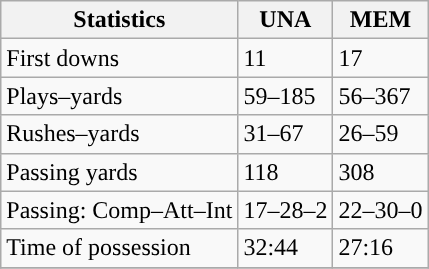<table class="wikitable" style="float: left;">
<tr>
<th>Statistics</th>
<th>UNA</th>
<th>MEM</th>
</tr>
<tr>
<td>First downs</td>
<td>11</td>
<td>17</td>
</tr>
<tr>
<td>Plays–yards</td>
<td>59–185</td>
<td>56–367</td>
</tr>
<tr>
<td>Rushes–yards</td>
<td>31–67</td>
<td>26–59</td>
</tr>
<tr>
<td>Passing yards</td>
<td>118</td>
<td>308</td>
</tr>
<tr>
<td>Passing: Comp–Att–Int</td>
<td>17–28–2</td>
<td>22–30–0</td>
</tr>
<tr>
<td>Time of possession</td>
<td>32:44</td>
<td>27:16</td>
</tr>
<tr>
</tr>
</table>
